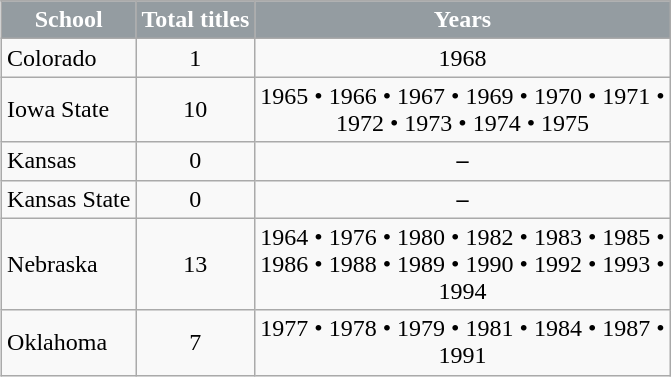<table class="wikitable" align="right" width="auto">
<tr>
</tr>
<tr>
<th style="background:#949CA1;color:white;">School</th>
<th style="background:#949CA1;color:white;">Total titles</th>
<th style="background:#949CA1;color:white;">Years</th>
</tr>
<tr>
<td>Colorado</td>
<td align="center">1</td>
<td align="center">1968</td>
</tr>
<tr>
<td>Iowa State</td>
<td align="center">10</td>
<td align="center">1965 • 1966 • 1967 • 1969 • 1970 • 1971 •<br>1972 • 1973 • 1974 • 1975</td>
</tr>
<tr>
<td>Kansas</td>
<td align="center">0</td>
<td align="center"><strong>–</strong></td>
</tr>
<tr>
<td>Kansas State</td>
<td align="center">0</td>
<td align="center"><strong>–</strong></td>
</tr>
<tr>
<td>Nebraska</td>
<td align="center">13</td>
<td align="center">1964 • 1976 • 1980 • 1982 • 1983 • 1985 •<br>1986 • 1988 • 1989 • 1990 • 1992 • 1993 •<br>1994</td>
</tr>
<tr>
<td>Oklahoma</td>
<td align="center">7</td>
<td align="center">1977 • 1978 • 1979 • 1981 • 1984 • 1987 •<br>1991</td>
</tr>
</table>
